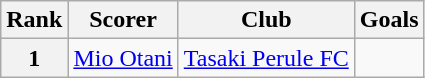<table class="wikitable">
<tr>
<th>Rank</th>
<th>Scorer</th>
<th>Club</th>
<th>Goals</th>
</tr>
<tr>
<th>1</th>
<td> <a href='#'>Mio Otani</a></td>
<td><a href='#'>Tasaki Perule FC</a></td>
<td></td>
</tr>
</table>
